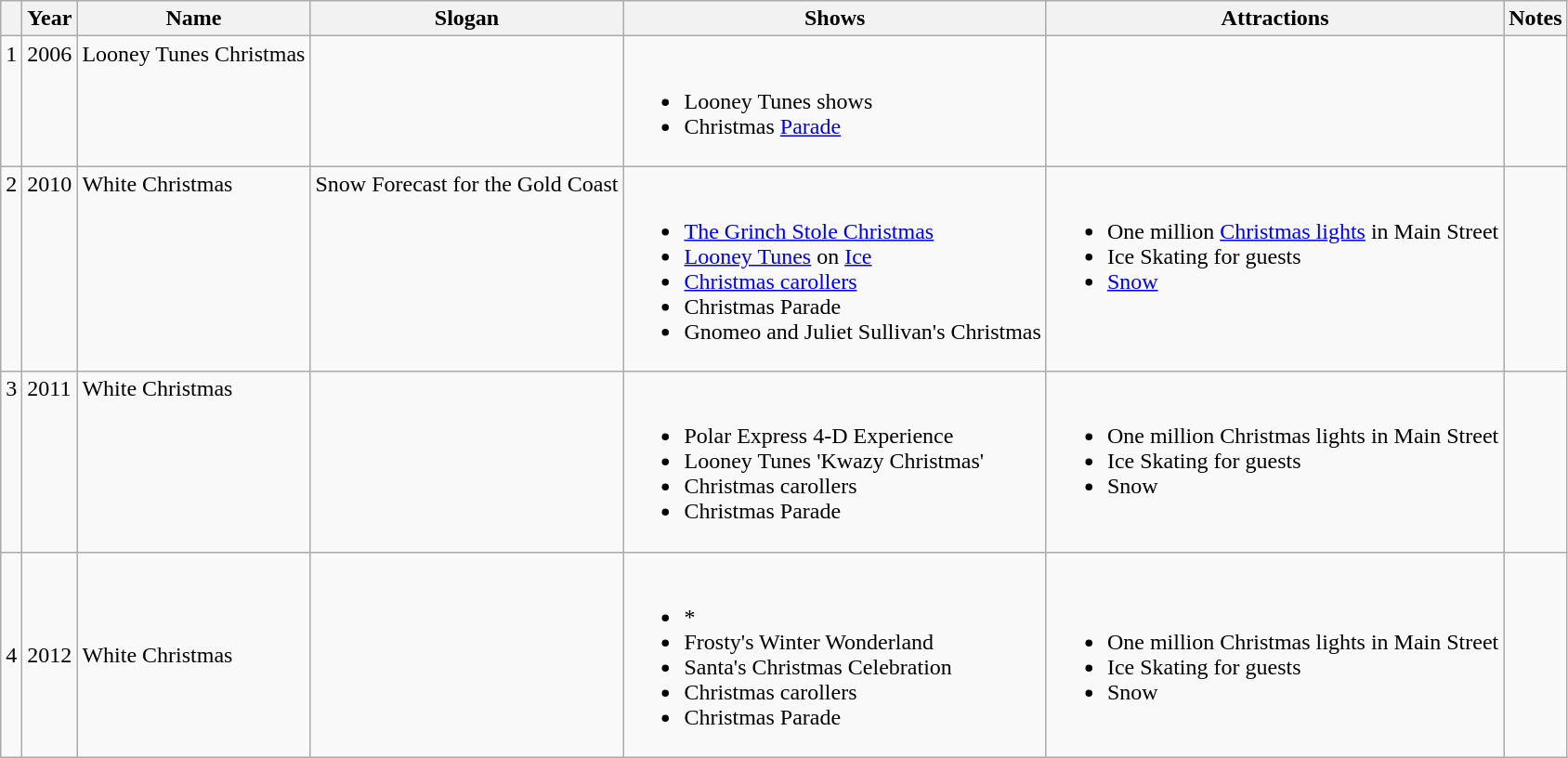<table class="wikitable">
<tr>
<th></th>
<th>Year</th>
<th>Name</th>
<th>Slogan</th>
<th>Shows</th>
<th>Attractions</th>
<th>Notes</th>
</tr>
<tr valign="top">
<td>1</td>
<td>2006</td>
<td>Looney Tunes Christmas</td>
<td></td>
<td><br><ul><li>Looney Tunes shows</li><li>Christmas <a href='#'>Parade</a></li></ul></td>
<td></td>
<td></td>
</tr>
<tr valign="top">
<td>2</td>
<td>2010</td>
<td>White Christmas</td>
<td>Snow Forecast for the Gold Coast</td>
<td><br><ul><li><a href='#'>The Grinch Stole Christmas</a></li><li><a href='#'>Looney Tunes</a> on <a href='#'>Ice</a></li><li><a href='#'>Christmas carollers</a></li><li>Christmas Parade</li><li>Gnomeo and Juliet Sullivan's Christmas</li></ul></td>
<td><br><ul><li>One million <a href='#'>Christmas lights</a> in Main Street</li><li>Ice Skating for guests</li><li><a href='#'>Snow</a></li></ul></td>
<td></td>
</tr>
<tr valign="top">
<td>3</td>
<td>2011</td>
<td>White Christmas</td>
<td></td>
<td><br><ul><li>Polar Express 4-D Experience</li><li>Looney Tunes 'Kwazy Christmas'</li><li>Christmas carollers</li><li>Christmas Parade</li></ul></td>
<td><br><ul><li>One million Christmas lights in Main Street</li><li>Ice Skating for guests</li><li>Snow</li></ul></td>
<td></td>
</tr>
<tr>
<td>4</td>
<td>2012</td>
<td>White Christmas</td>
<td></td>
<td><br><ul><li>*</li><li>Frosty's Winter Wonderland</li><li>Santa's Christmas Celebration</li><li>Christmas carollers</li><li>Christmas Parade</li></ul></td>
<td><br><ul><li>One million Christmas lights in Main Street</li><li>Ice Skating for guests</li><li>Snow</li></ul></td>
<td></td>
</tr>
</table>
